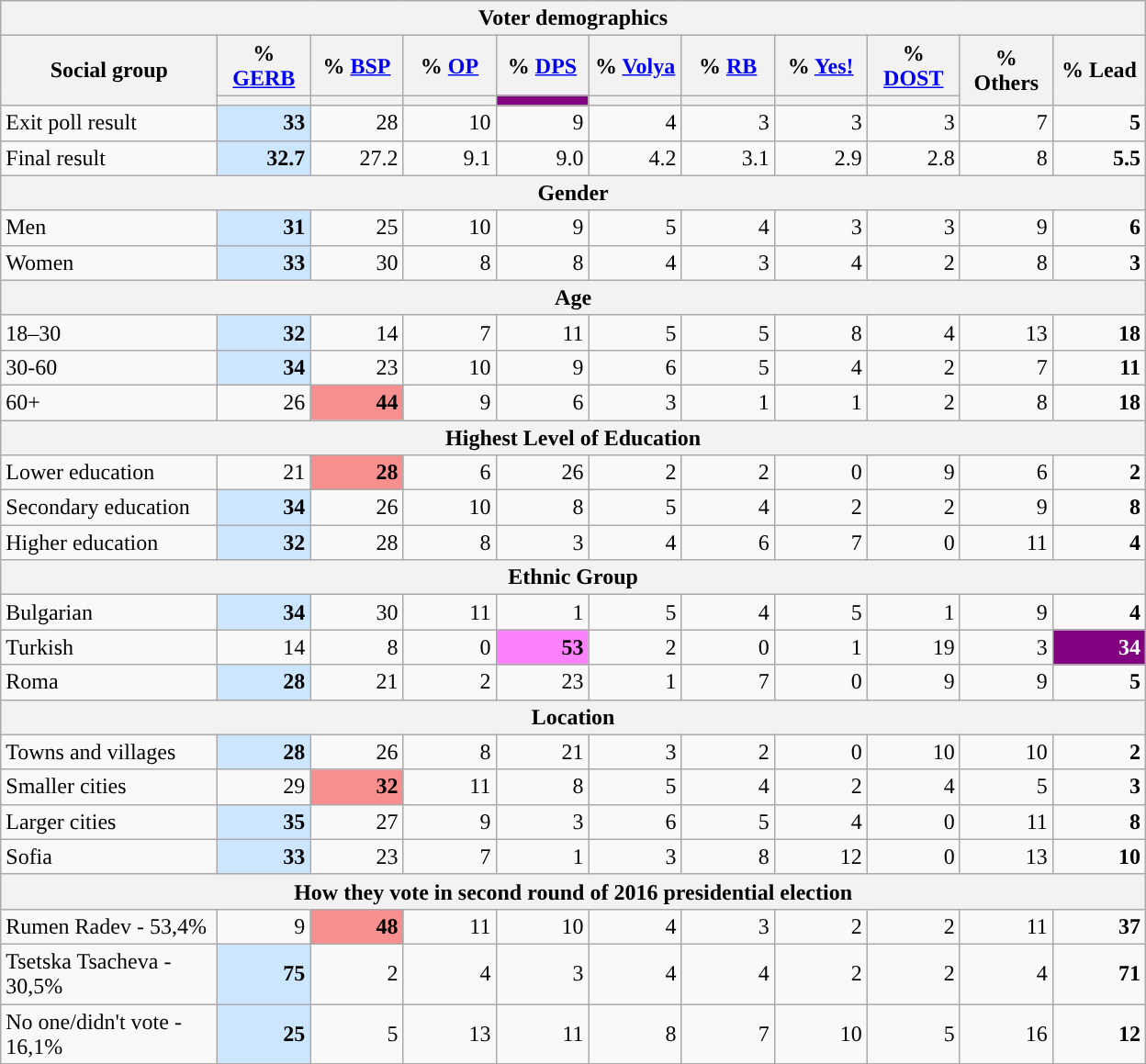<table class=wikitable>
<tr>
<th colspan="11">Voter demographics</th>
</tr>
<tr>
<th style="width:150px;" rowspan="2">Social group</th>
<th style="width:60px;" class="unsortable">% <a href='#'>GERB</a></th>
<th style="width:60px;" class="unsortable">% <a href='#'>BSP</a></th>
<th style="width:60px;" class="unsortable">% <a href='#'>OP</a></th>
<th style="width:60px;" class="unsortable">% <a href='#'>DPS</a></th>
<th style="width:60px;" class="unsortable">% <a href='#'>Volya</a></th>
<th style="width:60px;" class="unsortable">% <a href='#'>RB</a></th>
<th style="width:60px;" class="unsortable">% <a href='#'>Yes!</a></th>
<th style="width:60px;" class="unsortable">% <a href='#'>DOST</a></th>
<th style="width:60px;" rowspan="2" class="unsortable">% Others</th>
<th style="width:60px;" rowspan="2" class="unsortable">% Lead</th>
</tr>
<tr>
<th class="unsortable" style="color:inherit;background:"></th>
<th class="unsortable" style="color:inherit;background:"></th>
<th class="unsortable" style="color:inherit;background:"></th>
<th class="unsortable" style="color:inherit;background:#800080;  width:60px;"></th>
<th class="unsortable" style="color:inherit;background:"></th>
<th class="unsortable" style="color:inherit;background:"></th>
<th class="unsortable" style="color:inherit;background:"></th>
<th class="unsortable" style="color:inherit;background:"></th>
</tr>
<tr>
<td>Exit poll result</td>
<td style="text-align:right; background:#CCE6FF;"><strong>33</strong></td>
<td style="text-align:right;">28</td>
<td style="text-align:right;">10</td>
<td style="text-align:right;">9</td>
<td style="text-align:right;">4</td>
<td style="text-align:right;">3</td>
<td style="text-align:right;">3</td>
<td style="text-align:right;">3</td>
<td style="text-align:right;">7</td>
<td style="text-align:right; background:"><strong>5</strong></td>
</tr>
<tr>
<td>Final result</td>
<td style="text-align:right; background:#CCE6FF;"><strong>32.7</strong></td>
<td style="text-align:right;">27.2</td>
<td style="text-align:right;">9.1</td>
<td style="text-align:right;">9.0</td>
<td style="text-align:right;">4.2</td>
<td style="text-align:right;">3.1</td>
<td style="text-align:right;">2.9</td>
<td style="text-align:right;">2.8</td>
<td style="text-align:right;">8</td>
<td style="text-align:right; background:"><strong>5.5</strong></td>
</tr>
<tr>
<th colspan="11">Gender</th>
</tr>
<tr>
<td>Men</td>
<td style="text-align:right; background:#CCE6FF;"><strong>31</strong></td>
<td style="text-align:right;">25</td>
<td style="text-align:right;">10</td>
<td style="text-align:right;">9</td>
<td style="text-align:right;">5</td>
<td style="text-align:right;">4</td>
<td style="text-align:right;">3</td>
<td style="text-align:right;">3</td>
<td style="text-align:right;">9</td>
<td style="text-align:right; background:"><strong>6</strong></td>
</tr>
<tr>
<td>Women</td>
<td style="text-align:right; background:#CCE6FF;"><strong>33</strong></td>
<td style="text-align:right;">30</td>
<td style="text-align:right;">8</td>
<td style="text-align:right;">8</td>
<td style="text-align:right;">4</td>
<td style="text-align:right;">3</td>
<td style="text-align:right;">4</td>
<td style="text-align:right;">2</td>
<td style="text-align:right;">8</td>
<td style="text-align:right; background:"><strong>3</strong></td>
</tr>
<tr>
<th colspan="11">Age</th>
</tr>
<tr>
<td>18–30</td>
<td style="text-align:right; background:#CCE6FF;"><strong>32</strong></td>
<td style="text-align:right;">14</td>
<td style="text-align:right;">7</td>
<td style="text-align:right;">11</td>
<td style="text-align:right;">5</td>
<td style="text-align:right;">5</td>
<td style="text-align:right;">8</td>
<td style="text-align:right;">4</td>
<td style="text-align:right;">13</td>
<td style="text-align:right; background:"><strong>18</strong></td>
</tr>
<tr>
<td>30-60</td>
<td style="text-align:right; background:#CCE6FF;"><strong>34</strong></td>
<td style="text-align:right;">23</td>
<td style="text-align:right;">10</td>
<td style="text-align:right;">9</td>
<td style="text-align:right;">6</td>
<td style="text-align:right;">5</td>
<td style="text-align:right;">4</td>
<td style="text-align:right;">2</td>
<td style="text-align:right;">7</td>
<td style="text-align:right; background:"><strong>11</strong></td>
</tr>
<tr>
<td>60+</td>
<td style="text-align:right;">26</td>
<td style="text-align:right; background:#F78F8F;"><strong>44</strong></td>
<td style="text-align:right;">9</td>
<td style="text-align:right;">6</td>
<td style="text-align:right;">3</td>
<td style="text-align:right;">1</td>
<td style="text-align:right;">1</td>
<td style="text-align:right;">2</td>
<td style="text-align:right;">8</td>
<td style="text-align:right; background:"><strong>18</strong></td>
</tr>
<tr>
<th colspan="11">Highest Level of Education</th>
</tr>
<tr>
<td>Lower education</td>
<td style="text-align:right;">21</td>
<td style="text-align:right; background:#F78F8F;"><strong>28</strong></td>
<td style="text-align:right;">6</td>
<td style="text-align:right;">26</td>
<td style="text-align:right;">2</td>
<td style="text-align:right;">2</td>
<td style="text-align:right;">0</td>
<td style="text-align:right;">9</td>
<td style="text-align:right;">6</td>
<td style="text-align:right; background:"><strong>2</strong></td>
</tr>
<tr>
<td>Secondary education</td>
<td style="text-align:right; background:#CCE6FF;"><strong>34</strong></td>
<td style="text-align:right;">26</td>
<td style="text-align:right;">10</td>
<td style="text-align:right;">8</td>
<td style="text-align:right;">5</td>
<td style="text-align:right;">4</td>
<td style="text-align:right;">2</td>
<td style="text-align:right;">2</td>
<td style="text-align:right;">9</td>
<td style="text-align:right; background:"><strong>8</strong></td>
</tr>
<tr>
<td>Higher education</td>
<td style="text-align:right; background:#CCE6FF;"><strong>32</strong></td>
<td style="text-align:right;">28</td>
<td style="text-align:right;">8</td>
<td style="text-align:right;">3</td>
<td style="text-align:right;">4</td>
<td style="text-align:right;">6</td>
<td style="text-align:right;">7</td>
<td style="text-align:right;">0</td>
<td style="text-align:right;">11</td>
<td style="text-align:right; background:"><strong>4</strong></td>
</tr>
<tr>
<th colspan="11">Ethnic Group</th>
</tr>
<tr>
<td>Bulgarian</td>
<td style="text-align:right; background:#CCE6FF;"><strong>34</strong></td>
<td style="text-align:right;">30</td>
<td style="text-align:right;">11</td>
<td style="text-align:right;">1</td>
<td style="text-align:right;">5</td>
<td style="text-align:right;">4</td>
<td style="text-align:right;">5</td>
<td style="text-align:right;">1</td>
<td style="text-align:right;">9</td>
<td style="text-align:right; background:"><strong>4</strong></td>
</tr>
<tr>
<td>Turkish</td>
<td style="text-align:right;">14</td>
<td style="text-align:right;">8</td>
<td style="text-align:right;">0</td>
<td style="text-align:right; background:#FC81FC"><strong>53</strong></td>
<td style="text-align:right;">2</td>
<td style="text-align:right;">0</td>
<td style="text-align:right;">1</td>
<td style="text-align:right;">19</td>
<td style="text-align:right;">3</td>
<td style="text-align:right; background:#800080; color:white;"><strong>34</strong></td>
</tr>
<tr>
<td>Roma</td>
<td style="text-align:right; background:#CCE6FF;"><strong>28</strong></td>
<td style="text-align:right;">21</td>
<td style="text-align:right;">2</td>
<td style="text-align:right;">23</td>
<td style="text-align:right;">1</td>
<td style="text-align:right;">7</td>
<td style="text-align:right;">0</td>
<td style="text-align:right;">9</td>
<td style="text-align:right;">9</td>
<td style="text-align:right; background:"><strong>5</strong></td>
</tr>
<tr>
<th colspan="11">Location</th>
</tr>
<tr>
<td>Towns and villages</td>
<td style="text-align:right; background:#CCE6FF;"><strong>28</strong></td>
<td style="text-align:right;">26</td>
<td style="text-align:right;">8</td>
<td style="text-align:right;">21</td>
<td style="text-align:right;">3</td>
<td style="text-align:right;">2</td>
<td style="text-align:right;">0</td>
<td style="text-align:right;">10</td>
<td style="text-align:right;">10</td>
<td style="text-align:right; background:"><strong>2</strong></td>
</tr>
<tr>
<td>Smaller cities</td>
<td style="text-align:right;">29</td>
<td style="text-align:right; background:#F78F8F;"><strong>32</strong></td>
<td style="text-align:right;">11</td>
<td style="text-align:right;">8</td>
<td style="text-align:right;">5</td>
<td style="text-align:right;">4</td>
<td style="text-align:right;">2</td>
<td style="text-align:right;">4</td>
<td style="text-align:right;">5</td>
<td style="text-align:right; background:"><strong>3</strong></td>
</tr>
<tr>
<td>Larger cities</td>
<td style="text-align:right; background:#CCE6FF;"><strong>35</strong></td>
<td style="text-align:right;">27</td>
<td style="text-align:right;">9</td>
<td style="text-align:right;">3</td>
<td style="text-align:right;">6</td>
<td style="text-align:right;">5</td>
<td style="text-align:right;">4</td>
<td style="text-align:right;">0</td>
<td style="text-align:right;">11</td>
<td style="text-align:right; background:"><strong>8</strong></td>
</tr>
<tr>
<td>Sofia</td>
<td style="text-align:right; background:#CCE6FF;"><strong>33</strong></td>
<td style="text-align:right;">23</td>
<td style="text-align:right;">7</td>
<td style="text-align:right;">1</td>
<td style="text-align:right;">3</td>
<td style="text-align:right;">8</td>
<td style="text-align:right;">12</td>
<td style="text-align:right;">0</td>
<td style="text-align:right;">13</td>
<td style="text-align:right; background:"><strong>10</strong></td>
</tr>
<tr>
<th colspan="11">How they vote in second round of 2016 presidential election</th>
</tr>
<tr>
<td>Rumen Radev - 53,4%</td>
<td style="text-align:right;">9</td>
<td style="text-align:right; background:#F78F8F;"><strong>48</strong></td>
<td style="text-align:right;">11</td>
<td style="text-align:right;">10</td>
<td style="text-align:right;">4</td>
<td style="text-align:right;">3</td>
<td style="text-align:right;">2</td>
<td style="text-align:right;">2</td>
<td style="text-align:right;">11</td>
<td style="text-align:right; background:"><strong>37</strong></td>
</tr>
<tr>
<td>Tsetska Tsacheva - 30,5%</td>
<td style="text-align:right; background:#CCE6FF;"><strong>75</strong></td>
<td style="text-align:right;">2</td>
<td style="text-align:right;">4</td>
<td style="text-align:right;">3</td>
<td style="text-align:right;">4</td>
<td style="text-align:right;">4</td>
<td style="text-align:right;">2</td>
<td style="text-align:right;">2</td>
<td style="text-align:right;">4</td>
<td style="text-align:right; background:"><strong>71</strong></td>
</tr>
<tr>
<td>No one/didn't vote - 16,1%</td>
<td style="text-align:right; background:#CCE6FF;"><strong>25</strong></td>
<td style="text-align:right;">5</td>
<td style="text-align:right;">13</td>
<td style="text-align:right;">11</td>
<td style="text-align:right;">8</td>
<td style="text-align:right;">7</td>
<td style="text-align:right;">10</td>
<td style="text-align:right;">5</td>
<td style="text-align:right;">16</td>
<td style="text-align:right; background:"><strong>12</strong></td>
</tr>
<tr>
</tr>
</table>
